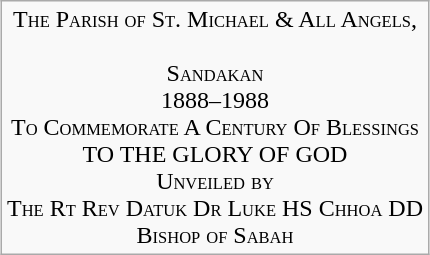<table class="wikitable" style="margin-left: auto; margin-right: auto; border: none; text-align: center; font-variant: small-caps;">
<tr>
<td>The Parish of St. Michael & All Angels,<br><br>Sandakan<br>
1888–1988<br>
To Commemorate A Century Of Blessings<br>
TO THE GLORY OF GOD<br>
Unveiled by<br>
The Rt Rev Datuk Dr Luke HS Chhoa DD<br>
Bishop of Sabah<br>
</td>
</tr>
</table>
